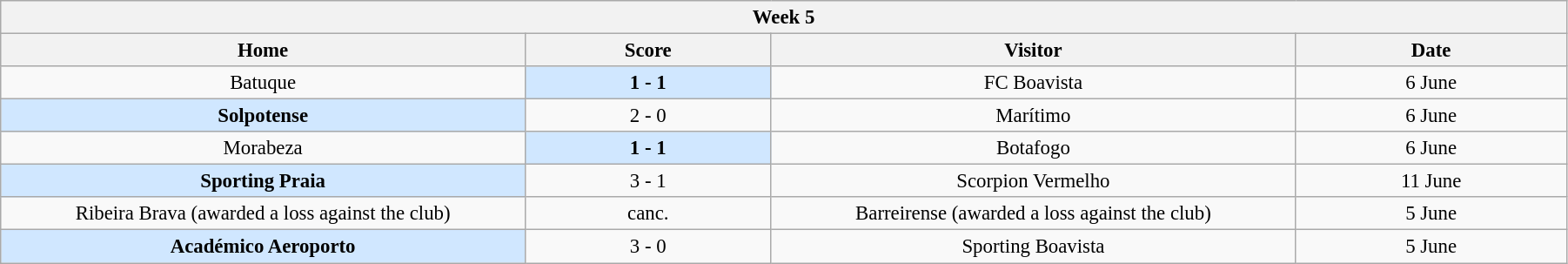<table class="wikitable" style="font-size:95%; text-align: center; width: 95%;">
<tr>
<th colspan="12" style="with: 100%;" align=center>Week 5</th>
</tr>
<tr>
<th width="200">Home</th>
<th width="90">Score</th>
<th width="200">Visitor</th>
<th width="100">Date</th>
</tr>
<tr align=center>
<td>Batuque</td>
<td bgcolor=#D0E7FF><strong>1 - 1</strong></td>
<td>FC Boavista</td>
<td>6 June</td>
</tr>
<tr align=center>
<td bgcolor=#D0E7FF><strong>Solpotense</strong></td>
<td>2 - 0</td>
<td>Marítimo</td>
<td>6 June</td>
</tr>
<tr align=center>
<td>Morabeza</td>
<td bgcolor=#D0E7FF><strong>1 - 1</strong></td>
<td>Botafogo</td>
<td>6 June</td>
</tr>
<tr align=center>
<td bgcolor=#D0E7FF><strong> Sporting Praia</strong></td>
<td>3 - 1</td>
<td>Scorpion Vermelho</td>
<td>11 June</td>
</tr>
<tr align=center>
<td>Ribeira Brava (awarded a loss against the club)</td>
<td>canc.</td>
<td>Barreirense (awarded a loss against the club)</td>
<td>5 June</td>
</tr>
<tr align=center>
<td bgcolor=#D0E7FF><strong>Académico Aeroporto</strong></td>
<td>3 - 0</td>
<td>Sporting Boavista</td>
<td>5 June</td>
</tr>
</table>
